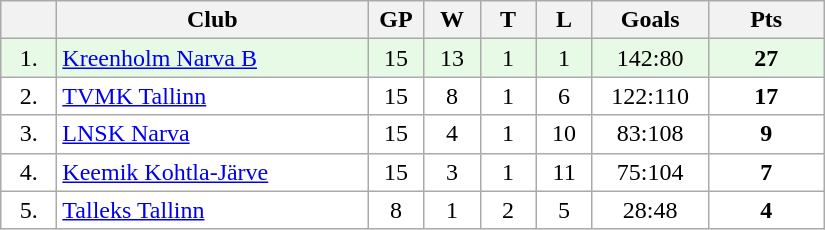<table class="wikitable">
<tr>
<th width="30"></th>
<th width="200">Club</th>
<th width="30">GP</th>
<th width="30">W</th>
<th width="30">T</th>
<th width="30">L</th>
<th width="70">Goals</th>
<th width="70">Pts</th>
</tr>
<tr bgcolor="#e6fae6" align="center">
<td>1.</td>
<td align="left"><a href='#'>Kreenholm Narva B</a></td>
<td>15</td>
<td>13</td>
<td>1</td>
<td>1</td>
<td>142:80</td>
<td><strong>27</strong></td>
</tr>
<tr bgcolor="#FFFFFF" align="center">
<td>2.</td>
<td align="left"><a href='#'>TVMK Tallinn</a></td>
<td>15</td>
<td>8</td>
<td>1</td>
<td>6</td>
<td>122:110</td>
<td><strong>17</strong></td>
</tr>
<tr bgcolor="#FFFFFF" align="center">
<td>3.</td>
<td align="left"><a href='#'>LNSK Narva</a></td>
<td>15</td>
<td>4</td>
<td>1</td>
<td>10</td>
<td>83:108</td>
<td><strong>9</strong></td>
</tr>
<tr bgcolor="#FFFFFF" align="center">
<td>4.</td>
<td align="left"><a href='#'>Keemik Kohtla-Järve</a></td>
<td>15</td>
<td>3</td>
<td>1</td>
<td>11</td>
<td>75:104</td>
<td><strong>7</strong></td>
</tr>
<tr bgcolor="#FFFFFF" align="center">
<td>5.</td>
<td align="left"><a href='#'>Talleks Tallinn</a></td>
<td>8</td>
<td>1</td>
<td>2</td>
<td>5</td>
<td>28:48</td>
<td><strong>4</strong></td>
</tr>
</table>
